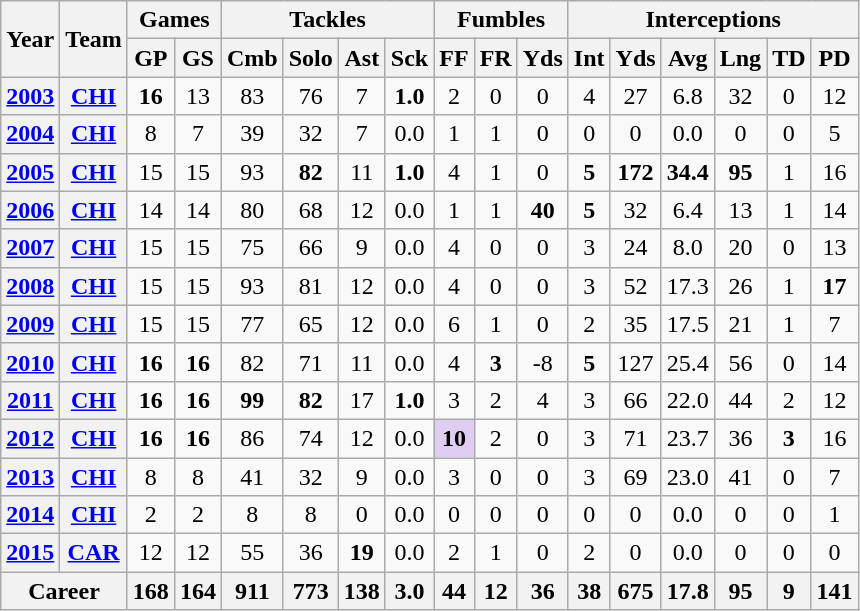<table class="wikitable" style="text-align: center;">
<tr>
<th rowspan="2">Year</th>
<th rowspan="2">Team</th>
<th colspan="2">Games</th>
<th colspan="4">Tackles</th>
<th colspan="3">Fumbles</th>
<th colspan="6">Interceptions</th>
</tr>
<tr>
<th>GP</th>
<th>GS</th>
<th>Cmb</th>
<th>Solo</th>
<th>Ast</th>
<th>Sck</th>
<th>FF</th>
<th>FR</th>
<th>Yds</th>
<th>Int</th>
<th>Yds</th>
<th>Avg</th>
<th>Lng</th>
<th>TD</th>
<th>PD</th>
</tr>
<tr>
<th><a href='#'>2003</a></th>
<th><a href='#'>CHI</a></th>
<td><strong>16</strong></td>
<td>13</td>
<td>83</td>
<td>76</td>
<td>7</td>
<td><strong>1.0</strong></td>
<td>2</td>
<td>0</td>
<td>0</td>
<td>4</td>
<td>27</td>
<td>6.8</td>
<td>32</td>
<td>0</td>
<td>12</td>
</tr>
<tr>
<th><a href='#'>2004</a></th>
<th><a href='#'>CHI</a></th>
<td>8</td>
<td>7</td>
<td>39</td>
<td>32</td>
<td>7</td>
<td>0.0</td>
<td>1</td>
<td>1</td>
<td>0</td>
<td>0</td>
<td>0</td>
<td>0.0</td>
<td>0</td>
<td>0</td>
<td>5</td>
</tr>
<tr>
<th><a href='#'>2005</a></th>
<th><a href='#'>CHI</a></th>
<td>15</td>
<td>15</td>
<td>93</td>
<td><strong>82</strong></td>
<td>11</td>
<td><strong>1.0</strong></td>
<td>4</td>
<td>1</td>
<td>0</td>
<td><strong>5</strong></td>
<td><strong>172</strong></td>
<td><strong>34.4</strong></td>
<td><strong>95</strong></td>
<td>1</td>
<td>16</td>
</tr>
<tr>
<th><a href='#'>2006</a></th>
<th><a href='#'>CHI</a></th>
<td>14</td>
<td>14</td>
<td>80</td>
<td>68</td>
<td>12</td>
<td>0.0</td>
<td>1</td>
<td>1</td>
<td><strong>40</strong></td>
<td><strong>5</strong></td>
<td>32</td>
<td>6.4</td>
<td>13</td>
<td>1</td>
<td>14</td>
</tr>
<tr>
<th><a href='#'>2007</a></th>
<th><a href='#'>CHI</a></th>
<td>15</td>
<td>15</td>
<td>75</td>
<td>66</td>
<td>9</td>
<td>0.0</td>
<td>4</td>
<td>0</td>
<td>0</td>
<td>3</td>
<td>24</td>
<td>8.0</td>
<td>20</td>
<td>0</td>
<td>13</td>
</tr>
<tr>
<th><a href='#'>2008</a></th>
<th><a href='#'>CHI</a></th>
<td>15</td>
<td>15</td>
<td>93</td>
<td>81</td>
<td>12</td>
<td>0.0</td>
<td>4</td>
<td>0</td>
<td>0</td>
<td>3</td>
<td>52</td>
<td>17.3</td>
<td>26</td>
<td>1</td>
<td><strong>17</strong></td>
</tr>
<tr>
<th><a href='#'>2009</a></th>
<th><a href='#'>CHI</a></th>
<td>15</td>
<td>15</td>
<td>77</td>
<td>65</td>
<td>12</td>
<td>0.0</td>
<td>6</td>
<td>1</td>
<td>0</td>
<td>2</td>
<td>35</td>
<td>17.5</td>
<td>21</td>
<td>1</td>
<td>7</td>
</tr>
<tr>
<th><a href='#'>2010</a></th>
<th><a href='#'>CHI</a></th>
<td><strong>16</strong></td>
<td><strong>16</strong></td>
<td>82</td>
<td>71</td>
<td>11</td>
<td>0.0</td>
<td>4</td>
<td><strong>3</strong></td>
<td>-8</td>
<td><strong>5</strong></td>
<td>127</td>
<td>25.4</td>
<td>56</td>
<td>0</td>
<td>14</td>
</tr>
<tr>
<th><a href='#'>2011</a></th>
<th><a href='#'>CHI</a></th>
<td><strong>16</strong></td>
<td><strong>16</strong></td>
<td><strong>99</strong></td>
<td><strong>82</strong></td>
<td>17</td>
<td><strong>1.0</strong></td>
<td>3</td>
<td>2</td>
<td>4</td>
<td>3</td>
<td>66</td>
<td>22.0</td>
<td>44</td>
<td>2</td>
<td>12</td>
</tr>
<tr>
<th><a href='#'>2012</a></th>
<th><a href='#'>CHI</a></th>
<td><strong>16</strong></td>
<td><strong>16</strong></td>
<td>86</td>
<td>74</td>
<td>12</td>
<td>0.0</td>
<td style="background:#e0cef2;"><strong>10</strong></td>
<td>2</td>
<td>0</td>
<td>3</td>
<td>71</td>
<td>23.7</td>
<td>36</td>
<td><strong>3</strong></td>
<td>16</td>
</tr>
<tr>
<th><a href='#'>2013</a></th>
<th><a href='#'>CHI</a></th>
<td>8</td>
<td>8</td>
<td>41</td>
<td>32</td>
<td>9</td>
<td>0.0</td>
<td>3</td>
<td>0</td>
<td>0</td>
<td>3</td>
<td>69</td>
<td>23.0</td>
<td>41</td>
<td>0</td>
<td>7</td>
</tr>
<tr>
<th><a href='#'>2014</a></th>
<th><a href='#'>CHI</a></th>
<td>2</td>
<td>2</td>
<td>8</td>
<td>8</td>
<td>0</td>
<td>0.0</td>
<td>0</td>
<td>0</td>
<td>0</td>
<td>0</td>
<td>0</td>
<td>0.0</td>
<td>0</td>
<td>0</td>
<td>1</td>
</tr>
<tr>
<th><a href='#'>2015</a></th>
<th><a href='#'>CAR</a></th>
<td>12</td>
<td>12</td>
<td>55</td>
<td>36</td>
<td><strong>19</strong></td>
<td>0.0</td>
<td>2</td>
<td>1</td>
<td>0</td>
<td>2</td>
<td>0</td>
<td>0.0</td>
<td>0</td>
<td>0</td>
<td>0</td>
</tr>
<tr>
<th colspan="2">Career</th>
<th>168</th>
<th>164</th>
<th>911</th>
<th>773</th>
<th>138</th>
<th>3.0</th>
<th>44</th>
<th>12</th>
<th>36</th>
<th>38</th>
<th>675</th>
<th>17.8</th>
<th>95</th>
<th>9</th>
<th>141</th>
</tr>
</table>
